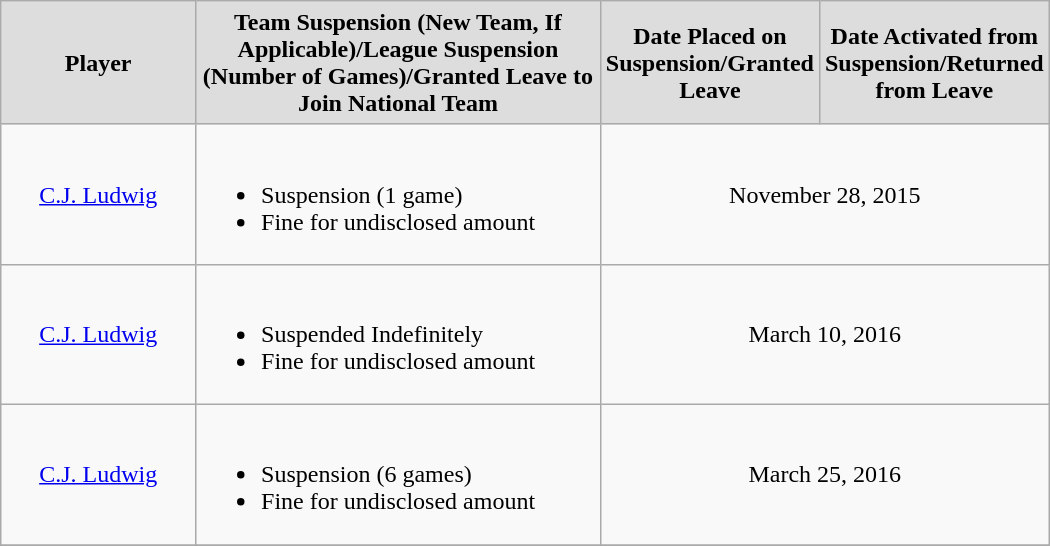<table class="wikitable" style="text-align: center; width: 700px; height: 75px;">
<tr align="center" bgcolor="#dddddd">
<td style="width: 200px; height: 40px;"><strong>Player</strong></td>
<td style="text-align: center; width: 400px; height: 75px;"><strong>Team Suspension (New Team, If Applicable)/League Suspension (Number of Games)/Granted Leave to Join National Team</strong></td>
<td><strong>Date Placed on Suspension/Granted Leave</strong></td>
<td><strong>Date Activated from Suspension/Returned from Leave</strong></td>
</tr>
<tr>
<td><a href='#'>C.J. Ludwig</a></td>
<td style="text-align: left"><br><ul><li>Suspension (1 game)</li><li>Fine for undisclosed amount</li></ul></td>
<td colspan="2">November 28, 2015</td>
</tr>
<tr>
<td><a href='#'>C.J. Ludwig</a></td>
<td style="text-align: left"><br><ul><li>Suspended Indefinitely</li><li>Fine for undisclosed amount</li></ul></td>
<td colspan="2">March 10, 2016</td>
</tr>
<tr>
<td><a href='#'>C.J. Ludwig</a></td>
<td style="text-align: left"><br><ul><li>Suspension (6 games)</li><li>Fine for undisclosed amount</li></ul></td>
<td colspan="2">March 25, 2016</td>
</tr>
<tr>
</tr>
</table>
